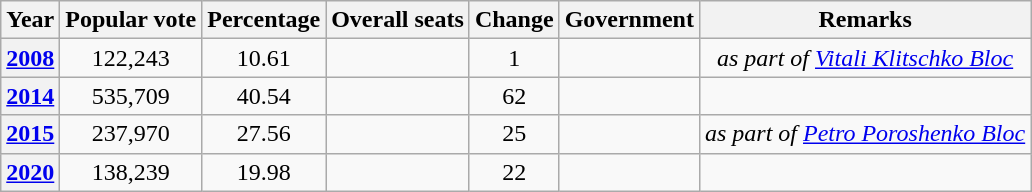<table class="wikitable" style="text-align:center">
<tr>
<th>Year</th>
<th>Popular vote</th>
<th>Percentage</th>
<th>Overall seats</th>
<th>Change</th>
<th>Government</th>
<th>Remarks</th>
</tr>
<tr>
<th><a href='#'>2008</a></th>
<td>122,243</td>
<td>10.61</td>
<td></td>
<td> 1</td>
<td></td>
<td><em>as part of <a href='#'>Vitali Klitschko Bloc</a></em></td>
</tr>
<tr>
<th><a href='#'>2014</a></th>
<td>535,709</td>
<td>40.54</td>
<td></td>
<td> 62</td>
<td></td>
<td></td>
</tr>
<tr>
<th><a href='#'>2015</a></th>
<td>237,970</td>
<td>27.56</td>
<td></td>
<td> 25</td>
<td></td>
<td><em>as part of <a href='#'>Petro Poroshenko Bloc</a></em></td>
</tr>
<tr>
<th><a href='#'>2020</a></th>
<td>138,239</td>
<td>19.98</td>
<td></td>
<td> 22</td>
<td></td>
<td></td>
</tr>
</table>
